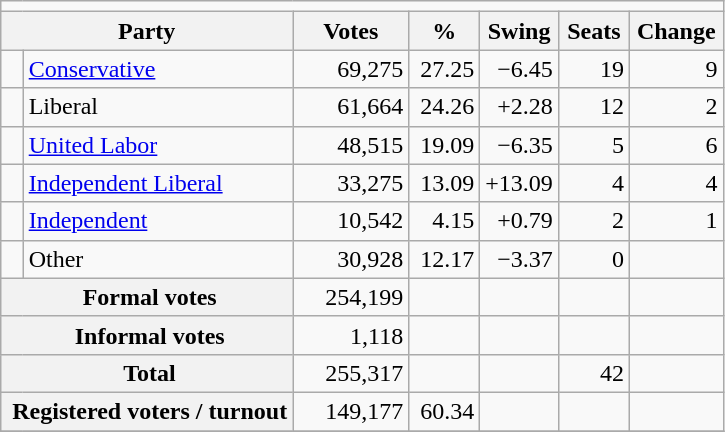<table class="wikitable" style="text-align:right; margin-bottom:0">
<tr>
<td colspan=8 align=center></td>
</tr>
<tr>
<th style="width:10px;" colspan=3>Party</th>
<th style="width:70px;">Votes</th>
<th style="width:40px;">%</th>
<th style="width:40px;">Swing</th>
<th style="width:40px;">Seats</th>
<th style="width:40px;">Change</th>
</tr>
<tr>
<td> </td>
<td style="text-align:left;" colspan="2"><a href='#'>Conservative</a></td>
<td style="width:70px;">69,275</td>
<td style="width:40px;">27.25</td>
<td style="width:45px;">−6.45</td>
<td style="width:40px;">19</td>
<td style="width:55px;"> 9</td>
</tr>
<tr>
<td> </td>
<td style="text-align:left;" colspan="2">Liberal</td>
<td style="width:70px;">61,664</td>
<td style="width:40px;">24.26</td>
<td style="width:45px;">+2.28</td>
<td style="width:40px;">12</td>
<td style="width:55px;"> 2</td>
</tr>
<tr>
<td> </td>
<td style="text-align:left;" colspan="2"><a href='#'>United Labor</a></td>
<td style="width:70px;">48,515</td>
<td style="width:40px;">19.09</td>
<td style="width:45px;">−6.35</td>
<td style="width:40px;">5</td>
<td style="width:55px;"> 6</td>
</tr>
<tr>
<td> </td>
<td style="text-align:left;" colspan="2"><a href='#'>Independent Liberal</a></td>
<td style="width:70px;">33,275</td>
<td style="width:40px;">13.09</td>
<td style="width:45px;">+13.09</td>
<td style="width:40px;">4</td>
<td style="width:55px;"> 4</td>
</tr>
<tr>
<td> </td>
<td style="text-align:left;" colspan="2"><a href='#'>Independent</a></td>
<td style="width:70px;">10,542</td>
<td style="width:40px;">4.15</td>
<td style="width:45px;">+0.79</td>
<td style="width:40px;">2</td>
<td style="width:55px;"> 1</td>
</tr>
<tr>
<td> </td>
<td style="text-align:left;" colspan="2">Other</td>
<td style="width:70px;">30,928</td>
<td style="width:40px;">12.17</td>
<td style="width:45px;">−3.37</td>
<td style="width:40px;">0</td>
<td style="width:55px;"></td>
</tr>
<tr>
<th colspan="3"> Formal votes</th>
<td>254,199</td>
<td></td>
<td></td>
<td></td>
<td></td>
</tr>
<tr>
<th colspan="3"> Informal votes</th>
<td>1,118</td>
<td></td>
<td></td>
<td></td>
<td></td>
</tr>
<tr>
<th colspan="3"> Total</th>
<td>255,317</td>
<td></td>
<td></td>
<td>42</td>
<td></td>
</tr>
<tr>
<th colspan="3"> Registered voters / turnout</th>
<td>149,177</td>
<td>60.34</td>
<td></td>
<td></td>
<td></td>
</tr>
<tr>
</tr>
</table>
